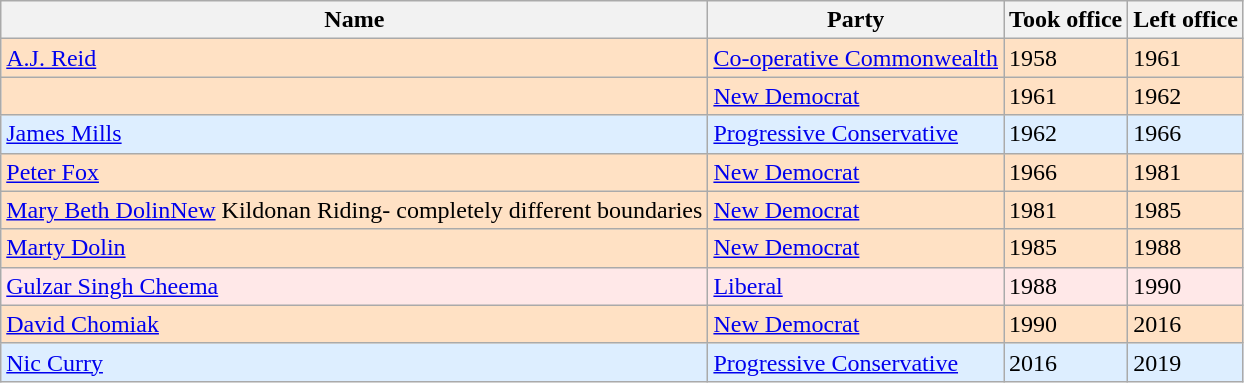<table class="wikitable">
<tr>
<th>Name</th>
<th>Party</th>
<th>Took office</th>
<th>Left office</th>
</tr>
<tr bgcolor=#FFE1C4>
<td><a href='#'>A.J. Reid</a></td>
<td><a href='#'>Co-operative Commonwealth</a></td>
<td>1958</td>
<td>1961</td>
</tr>
<tr bgcolor=#FFE1C4>
<td></td>
<td><a href='#'>New Democrat</a></td>
<td>1961</td>
<td>1962</td>
</tr>
<tr bgcolor=#DDEEFF>
<td><a href='#'>James Mills</a></td>
<td><a href='#'>Progressive Conservative</a></td>
<td>1962</td>
<td>1966</td>
</tr>
<tr bgcolor=#FFE1C4>
<td><a href='#'>Peter Fox</a></td>
<td><a href='#'>New Democrat</a></td>
<td>1966</td>
<td>1981</td>
</tr>
<tr bgcolor=#FFE1C4>
<td><a href='#'>Mary Beth DolinNew</a> Kildonan Riding- completely different boundaries</td>
<td><a href='#'>New Democrat</a></td>
<td>1981</td>
<td>1985</td>
</tr>
<tr bgcolor=#FFE1C4>
<td><a href='#'>Marty Dolin</a></td>
<td><a href='#'>New Democrat</a></td>
<td>1985</td>
<td>1988</td>
</tr>
<tr bgcolor=#FFE8E8>
<td><a href='#'>Gulzar Singh Cheema</a></td>
<td><a href='#'>Liberal</a></td>
<td>1988</td>
<td>1990</td>
</tr>
<tr bgcolor=#FFE1C4>
<td><a href='#'>David Chomiak</a></td>
<td><a href='#'>New Democrat</a></td>
<td>1990</td>
<td>2016</td>
</tr>
<tr bgcolor=#DDEEFF>
<td><a href='#'>Nic Curry</a></td>
<td><a href='#'>Progressive Conservative</a></td>
<td>2016</td>
<td>2019</td>
</tr>
</table>
